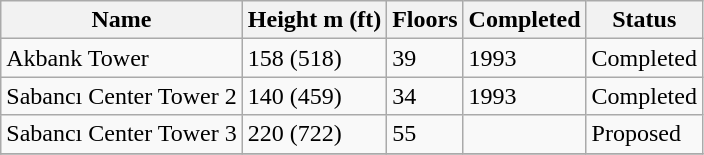<table class="wikitable sortable">
<tr>
<th>Name</th>
<th>Height m (ft)</th>
<th>Floors</th>
<th>Completed</th>
<th>Status</th>
</tr>
<tr>
<td>Akbank Tower</td>
<td>158 (518)</td>
<td>39</td>
<td>1993</td>
<td>Completed</td>
</tr>
<tr>
<td>Sabancı Center Tower 2</td>
<td>140 (459)</td>
<td>34</td>
<td>1993</td>
<td>Completed</td>
</tr>
<tr>
<td>Sabancı Center Tower 3</td>
<td>220 (722)</td>
<td>55</td>
<td></td>
<td>Proposed</td>
</tr>
<tr>
</tr>
</table>
